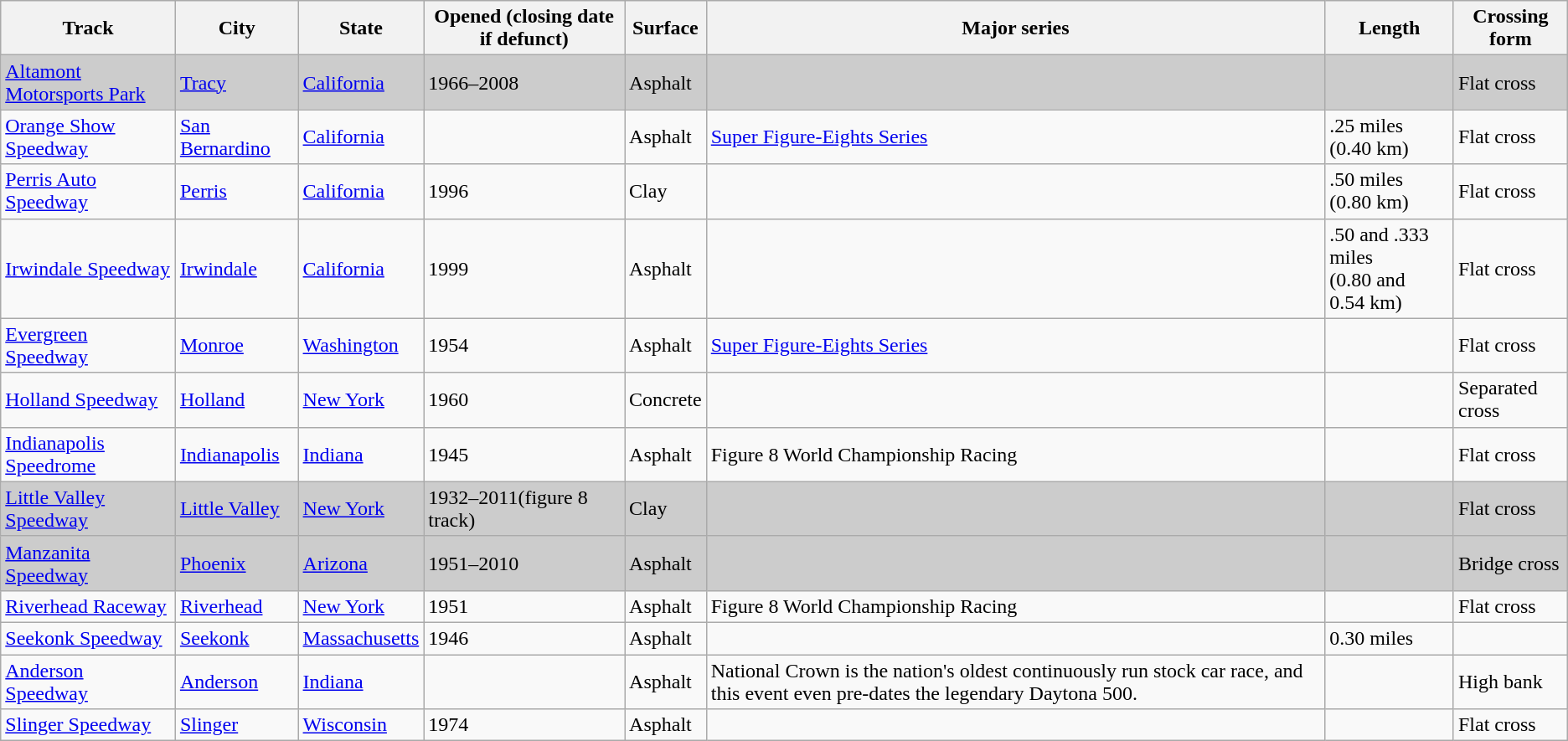<table class="wikitable sortable">
<tr>
<th>Track</th>
<th>City</th>
<th>State</th>
<th>Opened (closing date if defunct)</th>
<th>Surface</th>
<th>Major series</th>
<th>Length</th>
<th>Crossing form</th>
</tr>
<tr style="background:#CCCCCC;">
<td><a href='#'>Altamont Motorsports Park</a></td>
<td><a href='#'>Tracy</a></td>
<td><a href='#'>California</a></td>
<td>1966–2008</td>
<td>Asphalt</td>
<td></td>
<td></td>
<td>Flat cross</td>
</tr>
<tr>
<td><a href='#'>Orange Show Speedway</a></td>
<td><a href='#'>San Bernardino</a></td>
<td><a href='#'>California</a></td>
<td></td>
<td>Asphalt</td>
<td><a href='#'>Super Figure-Eights Series</a></td>
<td>.25 miles<br>(0.40 km)</td>
<td>Flat cross</td>
</tr>
<tr>
<td><a href='#'>Perris Auto Speedway</a></td>
<td><a href='#'>Perris</a></td>
<td><a href='#'>California</a></td>
<td>1996</td>
<td>Clay</td>
<td></td>
<td>.50 miles<br>(0.80 km)</td>
<td>Flat cross</td>
</tr>
<tr>
<td><a href='#'>Irwindale Speedway</a></td>
<td><a href='#'>Irwindale</a></td>
<td><a href='#'>California</a></td>
<td>1999</td>
<td>Asphalt</td>
<td></td>
<td>.50 and .333 miles<br>(0.80 and 0.54 km)</td>
<td>Flat cross</td>
</tr>
<tr>
<td><a href='#'>Evergreen Speedway</a></td>
<td><a href='#'>Monroe</a></td>
<td><a href='#'>Washington</a></td>
<td>1954</td>
<td>Asphalt</td>
<td><a href='#'>Super Figure-Eights Series</a></td>
<td></td>
<td>Flat cross</td>
</tr>
<tr>
<td><a href='#'>Holland Speedway</a></td>
<td><a href='#'>Holland</a></td>
<td><a href='#'>New York</a></td>
<td>1960</td>
<td>Concrete</td>
<td></td>
<td></td>
<td>Separated cross</td>
</tr>
<tr>
<td><a href='#'>Indianapolis Speedrome</a></td>
<td><a href='#'>Indianapolis</a></td>
<td><a href='#'>Indiana</a></td>
<td>1945</td>
<td>Asphalt</td>
<td>Figure 8 World Championship Racing</td>
<td></td>
<td>Flat cross</td>
</tr>
<tr style="background:#CCCCCC;">
<td><a href='#'>Little Valley Speedway</a></td>
<td><a href='#'>Little Valley</a></td>
<td><a href='#'>New York</a></td>
<td>1932–2011(figure 8 track)</td>
<td>Clay</td>
<td></td>
<td></td>
<td>Flat cross</td>
</tr>
<tr style="background:#CCCCCC;">
<td><a href='#'>Manzanita Speedway</a></td>
<td><a href='#'>Phoenix</a></td>
<td><a href='#'>Arizona</a></td>
<td>1951–2010</td>
<td>Asphalt</td>
<td></td>
<td></td>
<td>Bridge cross</td>
</tr>
<tr>
<td><a href='#'>Riverhead Raceway</a></td>
<td><a href='#'>Riverhead</a></td>
<td><a href='#'>New York</a></td>
<td>1951</td>
<td>Asphalt</td>
<td>Figure 8 World Championship Racing</td>
<td></td>
<td>Flat cross</td>
</tr>
<tr>
<td><a href='#'>Seekonk Speedway</a></td>
<td><a href='#'>Seekonk</a></td>
<td><a href='#'>Massachusetts</a></td>
<td>1946</td>
<td>Asphalt</td>
<td></td>
<td>0.30 miles</td>
<td></td>
</tr>
<tr>
<td><a href='#'>Anderson Speedway</a></td>
<td><a href='#'>Anderson</a></td>
<td><a href='#'>Indiana</a></td>
<td></td>
<td>Asphalt</td>
<td>National Crown is the nation's oldest continuously run stock car race, and this event even pre-dates the legendary Daytona 500.</td>
<td></td>
<td>High bank</td>
</tr>
<tr>
<td><a href='#'>Slinger Speedway</a></td>
<td><a href='#'>Slinger</a></td>
<td><a href='#'>Wisconsin</a></td>
<td>1974</td>
<td>Asphalt</td>
<td></td>
<td></td>
<td>Flat cross</td>
</tr>
</table>
